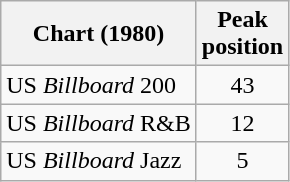<table class="wikitable">
<tr>
<th>Chart (1980)</th>
<th>Peak<br>position</th>
</tr>
<tr>
<td>US <em>Billboard</em> 200</td>
<td align="center">43</td>
</tr>
<tr>
<td>US <em>Billboard</em> R&B</td>
<td align="center">12</td>
</tr>
<tr>
<td>US <em>Billboard</em> Jazz</td>
<td align="center">5</td>
</tr>
</table>
